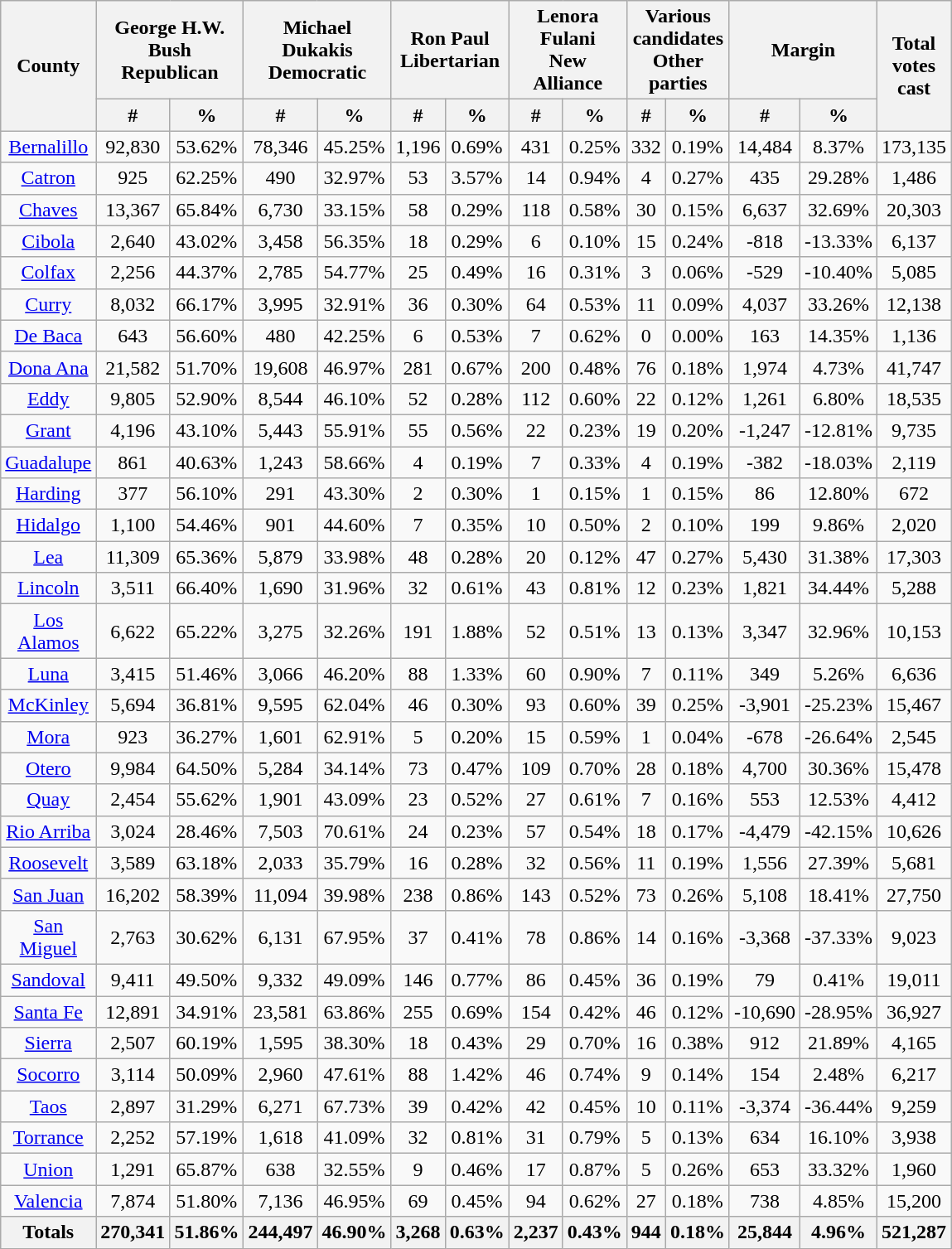<table width="60%"  class="wikitable sortable" style="text-align:center">
<tr>
<th style="text-align:center;" rowspan="2">County</th>
<th style="text-align:center;" colspan="2">George H.W. Bush<br>Republican</th>
<th style="text-align:center;" colspan="2">Michael Dukakis<br>Democratic</th>
<th style="text-align:center;" colspan="2">Ron Paul<br>Libertarian</th>
<th style="text-align:center;" colspan="2">Lenora Fulani<br>New Alliance</th>
<th style="text-align:center;" colspan="2">Various candidates<br>Other parties</th>
<th style="text-align:center;" colspan="2">Margin</th>
<th style="text-align:center;" rowspan="2">Total votes cast</th>
</tr>
<tr>
<th style="text-align:center;" data-sort-type="number">#</th>
<th style="text-align:center;" data-sort-type="number">%</th>
<th style="text-align:center;" data-sort-type="number">#</th>
<th style="text-align:center;" data-sort-type="number">%</th>
<th style="text-align:center;" data-sort-type="number">#</th>
<th style="text-align:center;" data-sort-type="number">%</th>
<th style="text-align:center;" data-sort-type="number">#</th>
<th style="text-align:center;" data-sort-type="number">%</th>
<th style="text-align:center;" data-sort-type="number">#</th>
<th style="text-align:center;" data-sort-type="number">%</th>
<th style="text-align:center;" data-sort-type="number">#</th>
<th style="text-align:center;" data-sort-type="number">%</th>
</tr>
<tr style="text-align:center;">
<td><a href='#'>Bernalillo</a></td>
<td>92,830</td>
<td>53.62%</td>
<td>78,346</td>
<td>45.25%</td>
<td>1,196</td>
<td>0.69%</td>
<td>431</td>
<td>0.25%</td>
<td>332</td>
<td>0.19%</td>
<td>14,484</td>
<td>8.37%</td>
<td>173,135</td>
</tr>
<tr style="text-align:center;">
<td><a href='#'>Catron</a></td>
<td>925</td>
<td>62.25%</td>
<td>490</td>
<td>32.97%</td>
<td>53</td>
<td>3.57%</td>
<td>14</td>
<td>0.94%</td>
<td>4</td>
<td>0.27%</td>
<td>435</td>
<td>29.28%</td>
<td>1,486</td>
</tr>
<tr style="text-align:center;">
<td><a href='#'>Chaves</a></td>
<td>13,367</td>
<td>65.84%</td>
<td>6,730</td>
<td>33.15%</td>
<td>58</td>
<td>0.29%</td>
<td>118</td>
<td>0.58%</td>
<td>30</td>
<td>0.15%</td>
<td>6,637</td>
<td>32.69%</td>
<td>20,303</td>
</tr>
<tr style="text-align:center;">
<td><a href='#'>Cibola</a></td>
<td>2,640</td>
<td>43.02%</td>
<td>3,458</td>
<td>56.35%</td>
<td>18</td>
<td>0.29%</td>
<td>6</td>
<td>0.10%</td>
<td>15</td>
<td>0.24%</td>
<td>-818</td>
<td>-13.33%</td>
<td>6,137</td>
</tr>
<tr style="text-align:center;">
<td><a href='#'>Colfax</a></td>
<td>2,256</td>
<td>44.37%</td>
<td>2,785</td>
<td>54.77%</td>
<td>25</td>
<td>0.49%</td>
<td>16</td>
<td>0.31%</td>
<td>3</td>
<td>0.06%</td>
<td>-529</td>
<td>-10.40%</td>
<td>5,085</td>
</tr>
<tr style="text-align:center;">
<td><a href='#'>Curry</a></td>
<td>8,032</td>
<td>66.17%</td>
<td>3,995</td>
<td>32.91%</td>
<td>36</td>
<td>0.30%</td>
<td>64</td>
<td>0.53%</td>
<td>11</td>
<td>0.09%</td>
<td>4,037</td>
<td>33.26%</td>
<td>12,138</td>
</tr>
<tr style="text-align:center;">
<td><a href='#'>De Baca</a></td>
<td>643</td>
<td>56.60%</td>
<td>480</td>
<td>42.25%</td>
<td>6</td>
<td>0.53%</td>
<td>7</td>
<td>0.62%</td>
<td>0</td>
<td>0.00%</td>
<td>163</td>
<td>14.35%</td>
<td>1,136</td>
</tr>
<tr style="text-align:center;">
<td><a href='#'>Dona Ana</a></td>
<td>21,582</td>
<td>51.70%</td>
<td>19,608</td>
<td>46.97%</td>
<td>281</td>
<td>0.67%</td>
<td>200</td>
<td>0.48%</td>
<td>76</td>
<td>0.18%</td>
<td>1,974</td>
<td>4.73%</td>
<td>41,747</td>
</tr>
<tr style="text-align:center;">
<td><a href='#'>Eddy</a></td>
<td>9,805</td>
<td>52.90%</td>
<td>8,544</td>
<td>46.10%</td>
<td>52</td>
<td>0.28%</td>
<td>112</td>
<td>0.60%</td>
<td>22</td>
<td>0.12%</td>
<td>1,261</td>
<td>6.80%</td>
<td>18,535</td>
</tr>
<tr style="text-align:center;">
<td><a href='#'>Grant</a></td>
<td>4,196</td>
<td>43.10%</td>
<td>5,443</td>
<td>55.91%</td>
<td>55</td>
<td>0.56%</td>
<td>22</td>
<td>0.23%</td>
<td>19</td>
<td>0.20%</td>
<td>-1,247</td>
<td>-12.81%</td>
<td>9,735</td>
</tr>
<tr style="text-align:center;">
<td><a href='#'>Guadalupe</a></td>
<td>861</td>
<td>40.63%</td>
<td>1,243</td>
<td>58.66%</td>
<td>4</td>
<td>0.19%</td>
<td>7</td>
<td>0.33%</td>
<td>4</td>
<td>0.19%</td>
<td>-382</td>
<td>-18.03%</td>
<td>2,119</td>
</tr>
<tr style="text-align:center;">
<td><a href='#'>Harding</a></td>
<td>377</td>
<td>56.10%</td>
<td>291</td>
<td>43.30%</td>
<td>2</td>
<td>0.30%</td>
<td>1</td>
<td>0.15%</td>
<td>1</td>
<td>0.15%</td>
<td>86</td>
<td>12.80%</td>
<td>672</td>
</tr>
<tr style="text-align:center;">
<td><a href='#'>Hidalgo</a></td>
<td>1,100</td>
<td>54.46%</td>
<td>901</td>
<td>44.60%</td>
<td>7</td>
<td>0.35%</td>
<td>10</td>
<td>0.50%</td>
<td>2</td>
<td>0.10%</td>
<td>199</td>
<td>9.86%</td>
<td>2,020</td>
</tr>
<tr style="text-align:center;">
<td><a href='#'>Lea</a></td>
<td>11,309</td>
<td>65.36%</td>
<td>5,879</td>
<td>33.98%</td>
<td>48</td>
<td>0.28%</td>
<td>20</td>
<td>0.12%</td>
<td>47</td>
<td>0.27%</td>
<td>5,430</td>
<td>31.38%</td>
<td>17,303</td>
</tr>
<tr style="text-align:center;">
<td><a href='#'>Lincoln</a></td>
<td>3,511</td>
<td>66.40%</td>
<td>1,690</td>
<td>31.96%</td>
<td>32</td>
<td>0.61%</td>
<td>43</td>
<td>0.81%</td>
<td>12</td>
<td>0.23%</td>
<td>1,821</td>
<td>34.44%</td>
<td>5,288</td>
</tr>
<tr style="text-align:center;">
<td><a href='#'>Los Alamos</a></td>
<td>6,622</td>
<td>65.22%</td>
<td>3,275</td>
<td>32.26%</td>
<td>191</td>
<td>1.88%</td>
<td>52</td>
<td>0.51%</td>
<td>13</td>
<td>0.13%</td>
<td>3,347</td>
<td>32.96%</td>
<td>10,153</td>
</tr>
<tr style="text-align:center;">
<td><a href='#'>Luna</a></td>
<td>3,415</td>
<td>51.46%</td>
<td>3,066</td>
<td>46.20%</td>
<td>88</td>
<td>1.33%</td>
<td>60</td>
<td>0.90%</td>
<td>7</td>
<td>0.11%</td>
<td>349</td>
<td>5.26%</td>
<td>6,636</td>
</tr>
<tr style="text-align:center;">
<td><a href='#'>McKinley</a></td>
<td>5,694</td>
<td>36.81%</td>
<td>9,595</td>
<td>62.04%</td>
<td>46</td>
<td>0.30%</td>
<td>93</td>
<td>0.60%</td>
<td>39</td>
<td>0.25%</td>
<td>-3,901</td>
<td>-25.23%</td>
<td>15,467</td>
</tr>
<tr style="text-align:center;">
<td><a href='#'>Mora</a></td>
<td>923</td>
<td>36.27%</td>
<td>1,601</td>
<td>62.91%</td>
<td>5</td>
<td>0.20%</td>
<td>15</td>
<td>0.59%</td>
<td>1</td>
<td>0.04%</td>
<td>-678</td>
<td>-26.64%</td>
<td>2,545</td>
</tr>
<tr style="text-align:center;">
<td><a href='#'>Otero</a></td>
<td>9,984</td>
<td>64.50%</td>
<td>5,284</td>
<td>34.14%</td>
<td>73</td>
<td>0.47%</td>
<td>109</td>
<td>0.70%</td>
<td>28</td>
<td>0.18%</td>
<td>4,700</td>
<td>30.36%</td>
<td>15,478</td>
</tr>
<tr style="text-align:center;">
<td><a href='#'>Quay</a></td>
<td>2,454</td>
<td>55.62%</td>
<td>1,901</td>
<td>43.09%</td>
<td>23</td>
<td>0.52%</td>
<td>27</td>
<td>0.61%</td>
<td>7</td>
<td>0.16%</td>
<td>553</td>
<td>12.53%</td>
<td>4,412</td>
</tr>
<tr style="text-align:center;">
<td><a href='#'>Rio Arriba</a></td>
<td>3,024</td>
<td>28.46%</td>
<td>7,503</td>
<td>70.61%</td>
<td>24</td>
<td>0.23%</td>
<td>57</td>
<td>0.54%</td>
<td>18</td>
<td>0.17%</td>
<td>-4,479</td>
<td>-42.15%</td>
<td>10,626</td>
</tr>
<tr style="text-align:center;">
<td><a href='#'>Roosevelt</a></td>
<td>3,589</td>
<td>63.18%</td>
<td>2,033</td>
<td>35.79%</td>
<td>16</td>
<td>0.28%</td>
<td>32</td>
<td>0.56%</td>
<td>11</td>
<td>0.19%</td>
<td>1,556</td>
<td>27.39%</td>
<td>5,681</td>
</tr>
<tr style="text-align:center;">
<td><a href='#'>San Juan</a></td>
<td>16,202</td>
<td>58.39%</td>
<td>11,094</td>
<td>39.98%</td>
<td>238</td>
<td>0.86%</td>
<td>143</td>
<td>0.52%</td>
<td>73</td>
<td>0.26%</td>
<td>5,108</td>
<td>18.41%</td>
<td>27,750</td>
</tr>
<tr style="text-align:center;">
<td><a href='#'>San Miguel</a></td>
<td>2,763</td>
<td>30.62%</td>
<td>6,131</td>
<td>67.95%</td>
<td>37</td>
<td>0.41%</td>
<td>78</td>
<td>0.86%</td>
<td>14</td>
<td>0.16%</td>
<td>-3,368</td>
<td>-37.33%</td>
<td>9,023</td>
</tr>
<tr style="text-align:center;">
<td><a href='#'>Sandoval</a></td>
<td>9,411</td>
<td>49.50%</td>
<td>9,332</td>
<td>49.09%</td>
<td>146</td>
<td>0.77%</td>
<td>86</td>
<td>0.45%</td>
<td>36</td>
<td>0.19%</td>
<td>79</td>
<td>0.41%</td>
<td>19,011</td>
</tr>
<tr style="text-align:center;">
<td><a href='#'>Santa Fe</a></td>
<td>12,891</td>
<td>34.91%</td>
<td>23,581</td>
<td>63.86%</td>
<td>255</td>
<td>0.69%</td>
<td>154</td>
<td>0.42%</td>
<td>46</td>
<td>0.12%</td>
<td>-10,690</td>
<td>-28.95%</td>
<td>36,927</td>
</tr>
<tr style="text-align:center;">
<td><a href='#'>Sierra</a></td>
<td>2,507</td>
<td>60.19%</td>
<td>1,595</td>
<td>38.30%</td>
<td>18</td>
<td>0.43%</td>
<td>29</td>
<td>0.70%</td>
<td>16</td>
<td>0.38%</td>
<td>912</td>
<td>21.89%</td>
<td>4,165</td>
</tr>
<tr style="text-align:center;">
<td><a href='#'>Socorro</a></td>
<td>3,114</td>
<td>50.09%</td>
<td>2,960</td>
<td>47.61%</td>
<td>88</td>
<td>1.42%</td>
<td>46</td>
<td>0.74%</td>
<td>9</td>
<td>0.14%</td>
<td>154</td>
<td>2.48%</td>
<td>6,217</td>
</tr>
<tr style="text-align:center;">
<td><a href='#'>Taos</a></td>
<td>2,897</td>
<td>31.29%</td>
<td>6,271</td>
<td>67.73%</td>
<td>39</td>
<td>0.42%</td>
<td>42</td>
<td>0.45%</td>
<td>10</td>
<td>0.11%</td>
<td>-3,374</td>
<td>-36.44%</td>
<td>9,259</td>
</tr>
<tr style="text-align:center;">
<td><a href='#'>Torrance</a></td>
<td>2,252</td>
<td>57.19%</td>
<td>1,618</td>
<td>41.09%</td>
<td>32</td>
<td>0.81%</td>
<td>31</td>
<td>0.79%</td>
<td>5</td>
<td>0.13%</td>
<td>634</td>
<td>16.10%</td>
<td>3,938</td>
</tr>
<tr style="text-align:center;">
<td><a href='#'>Union</a></td>
<td>1,291</td>
<td>65.87%</td>
<td>638</td>
<td>32.55%</td>
<td>9</td>
<td>0.46%</td>
<td>17</td>
<td>0.87%</td>
<td>5</td>
<td>0.26%</td>
<td>653</td>
<td>33.32%</td>
<td>1,960</td>
</tr>
<tr style="text-align:center;">
<td><a href='#'>Valencia</a></td>
<td>7,874</td>
<td>51.80%</td>
<td>7,136</td>
<td>46.95%</td>
<td>69</td>
<td>0.45%</td>
<td>94</td>
<td>0.62%</td>
<td>27</td>
<td>0.18%</td>
<td>738</td>
<td>4.85%</td>
<td>15,200</td>
</tr>
<tr>
<th>Totals</th>
<th>270,341</th>
<th>51.86%</th>
<th>244,497</th>
<th>46.90%</th>
<th>3,268</th>
<th>0.63%</th>
<th>2,237</th>
<th>0.43%</th>
<th>944</th>
<th>0.18%</th>
<th>25,844</th>
<th>4.96%</th>
<th>521,287</th>
</tr>
</table>
